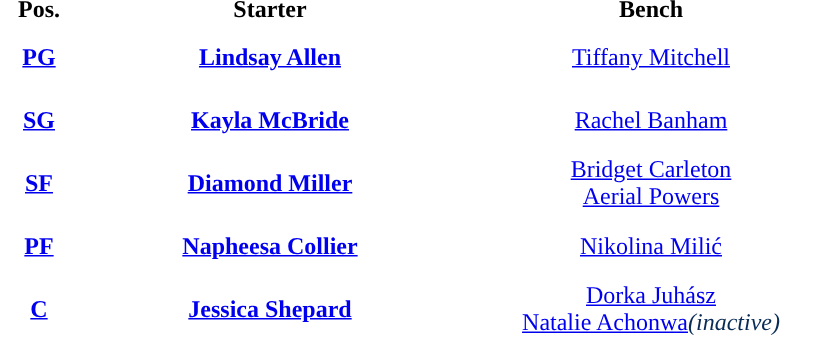<table style="text-align:center; ">
<tr>
<th width="50">Pos.</th>
<th width="250">Starter</th>
<th width="250">Bench</th>
</tr>
<tr style="height:40px; background:white; color:#092C57">
<th><a href='#'><span>PG</span></a></th>
<td><strong><a href='#'>Lindsay Allen</a></strong></td>
<td><a href='#'>Tiffany Mitchell</a></td>
</tr>
<tr style="height:40px; background:white; color:#092C57">
<th><a href='#'><span>SG</span></a></th>
<td><strong><a href='#'>Kayla McBride</a></strong></td>
<td><a href='#'>Rachel Banham</a></td>
</tr>
<tr style="height:40px; background:white; color:#092C57">
<th><a href='#'><span>SF</span></a></th>
<td><strong><a href='#'>Diamond Miller</a></strong></td>
<td><a href='#'>Bridget Carleton</a><br><a href='#'>Aerial Powers</a></td>
</tr>
<tr style="height:40px; background:white; color:#092C57">
<th><a href='#'><span>PF</span></a></th>
<td><strong><a href='#'>Napheesa Collier</a></strong></td>
<td><a href='#'>Nikolina Milić</a></td>
</tr>
<tr style="height:40px; background:white; color:#092C57">
<th><a href='#'><span>C</span></a></th>
<td><strong><a href='#'>Jessica Shepard</a></strong></td>
<td><a href='#'>Dorka Juhász</a><br><a href='#'>Natalie Achonwa</a><em>(inactive)</em></td>
</tr>
</table>
